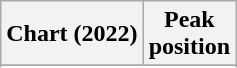<table class="wikitable sortable plainrowheaders" style="text-align:center">
<tr>
<th scope="col">Chart (2022)</th>
<th scope="col">Peak<br>position</th>
</tr>
<tr>
</tr>
<tr>
</tr>
</table>
